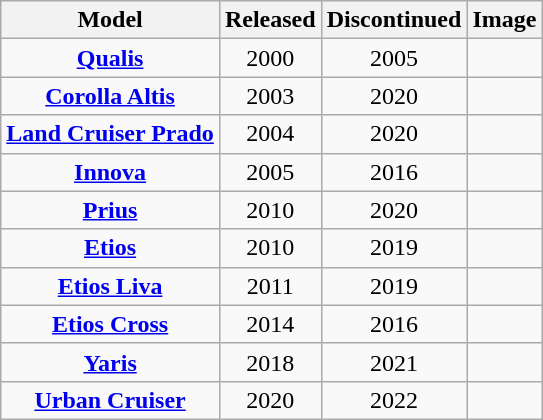<table class="wikitable" style="text-align:center">
<tr>
<th>Model</th>
<th>Released</th>
<th>Discontinued</th>
<th>Image</th>
</tr>
<tr>
<td><strong><a href='#'>Qualis</a></strong></td>
<td>2000</td>
<td>2005</td>
<td></td>
</tr>
<tr>
<td><strong><a href='#'>Corolla Altis</a></strong></td>
<td>2003</td>
<td>2020</td>
<td></td>
</tr>
<tr>
<td><strong><a href='#'>Land Cruiser Prado</a></strong></td>
<td>2004</td>
<td>2020</td>
<td></td>
</tr>
<tr>
<td><strong><a href='#'>Innova</a></strong></td>
<td>2005</td>
<td>2016</td>
<td></td>
</tr>
<tr>
<td><strong><a href='#'>Prius</a></strong></td>
<td>2010</td>
<td>2020</td>
<td></td>
</tr>
<tr>
<td><strong><a href='#'>Etios</a></strong></td>
<td>2010</td>
<td>2019</td>
<td></td>
</tr>
<tr>
<td><strong><a href='#'>Etios Liva</a></strong></td>
<td>2011</td>
<td>2019</td>
<td></td>
</tr>
<tr>
<td><strong><a href='#'>Etios Cross</a></strong></td>
<td>2014</td>
<td>2016</td>
<td></td>
</tr>
<tr>
<td><strong><a href='#'>Yaris</a></strong></td>
<td>2018</td>
<td>2021</td>
<td></td>
</tr>
<tr>
<td><strong><a href='#'>Urban Cruiser</a></strong></td>
<td>2020</td>
<td>2022</td>
<td></td>
</tr>
</table>
